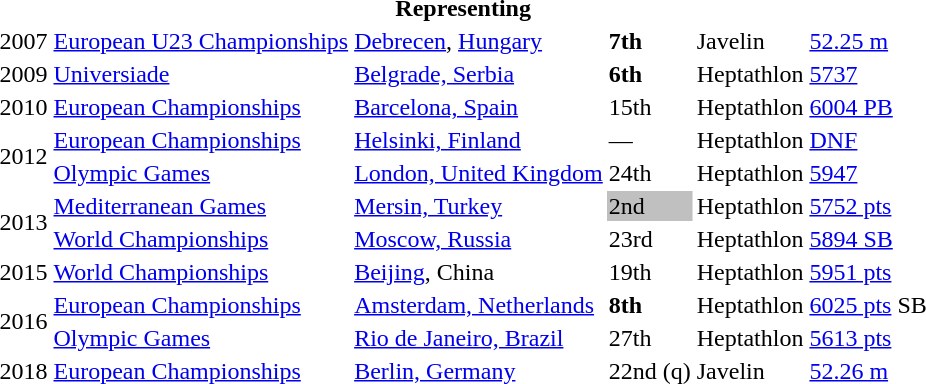<table>
<tr>
<th colspan="6">Representing </th>
</tr>
<tr>
<td>2007</td>
<td><a href='#'>European U23 Championships</a></td>
<td><a href='#'>Debrecen</a>, <a href='#'>Hungary</a></td>
<td><strong>7th</strong></td>
<td>Javelin</td>
<td><a href='#'>52.25 m</a></td>
</tr>
<tr>
<td>2009</td>
<td><a href='#'>Universiade</a></td>
<td><a href='#'>Belgrade, Serbia</a></td>
<td><strong>6th</strong></td>
<td>Heptathlon</td>
<td><a href='#'>5737</a></td>
</tr>
<tr>
<td>2010</td>
<td><a href='#'>European Championships</a></td>
<td><a href='#'>Barcelona, Spain</a></td>
<td>15th</td>
<td>Heptathlon</td>
<td><a href='#'>6004 PB</a></td>
</tr>
<tr>
<td rowspan=2>2012</td>
<td><a href='#'>European Championships</a></td>
<td><a href='#'>Helsinki, Finland</a></td>
<td>—</td>
<td>Heptathlon</td>
<td><a href='#'>DNF</a></td>
</tr>
<tr>
<td><a href='#'>Olympic Games</a></td>
<td><a href='#'>London, United Kingdom</a></td>
<td>24th</td>
<td>Heptathlon</td>
<td><a href='#'>5947</a></td>
</tr>
<tr>
<td rowspan=2>2013</td>
<td><a href='#'>Mediterranean Games</a></td>
<td><a href='#'>Mersin, Turkey</a></td>
<td bgcolor="silver">2nd</td>
<td>Heptathlon</td>
<td><a href='#'>5752 pts</a></td>
</tr>
<tr>
<td><a href='#'>World Championships</a></td>
<td><a href='#'>Moscow, Russia</a></td>
<td>23rd</td>
<td>Heptathlon</td>
<td><a href='#'>5894 SB</a></td>
</tr>
<tr>
<td>2015</td>
<td><a href='#'>World Championships</a></td>
<td><a href='#'>Beijing</a>, China</td>
<td>19th</td>
<td>Heptathlon</td>
<td><a href='#'>5951 pts</a></td>
</tr>
<tr>
<td rowspan=2>2016</td>
<td><a href='#'>European Championships</a></td>
<td><a href='#'>Amsterdam, Netherlands</a></td>
<td><strong>8th</strong></td>
<td>Heptathlon</td>
<td><a href='#'>6025 pts</a> SB</td>
</tr>
<tr>
<td><a href='#'>Olympic Games</a></td>
<td><a href='#'>Rio de Janeiro, Brazil</a></td>
<td>27th</td>
<td>Heptathlon</td>
<td><a href='#'>5613 pts</a></td>
</tr>
<tr>
<td>2018</td>
<td><a href='#'>European Championships</a></td>
<td><a href='#'>Berlin, Germany</a></td>
<td>22nd (q)</td>
<td>Javelin</td>
<td><a href='#'>52.26 m</a></td>
</tr>
</table>
